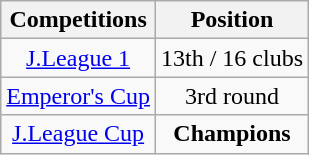<table class="wikitable" style="text-align:center;">
<tr>
<th>Competitions</th>
<th>Position</th>
</tr>
<tr>
<td><a href='#'>J.League 1</a></td>
<td>13th / 16 clubs</td>
</tr>
<tr>
<td><a href='#'>Emperor's Cup</a></td>
<td>3rd round</td>
</tr>
<tr>
<td><a href='#'>J.League Cup</a></td>
<td><strong>Champions</strong></td>
</tr>
</table>
